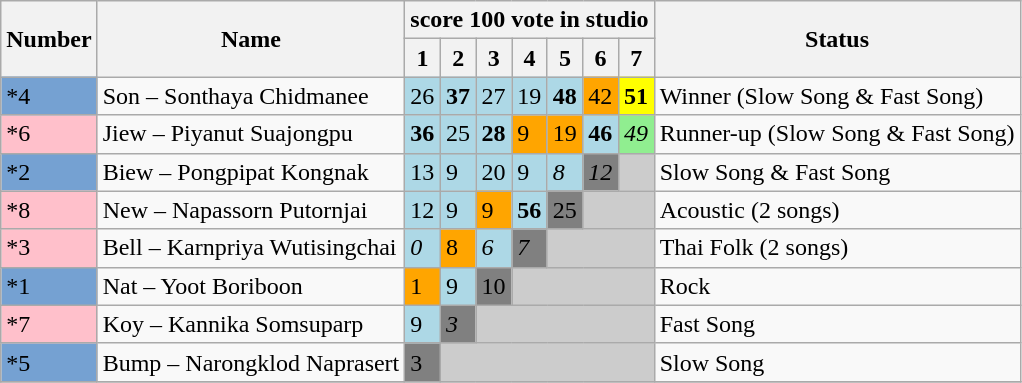<table class="wikitable">
<tr>
<th rowspan=2>Number</th>
<th rowspan=2>Name</th>
<th colspan=7>score 100 vote in studio</th>
<th rowspan=2>Status</th>
</tr>
<tr>
<th>1</th>
<th>2</th>
<th>3</th>
<th>4</th>
<th>5</th>
<th>6</th>
<th>7</th>
</tr>
<tr>
<td style="background:#75A1D2">*4</td>
<td>Son – Sonthaya Chidmanee</td>
<td bgcolor="lightblue">26</td>
<td bgcolor="lightblue"><span><strong>37</strong></span></td>
<td bgcolor="lightblue">27</td>
<td bgcolor="lightblue">19</td>
<td bgcolor="lightblue"><span><strong>48</strong></span></td>
<td bgcolor="orange">42</td>
<td bgcolor="yellow"><span><strong>51</strong></span></td>
<td>Winner (Slow Song & Fast Song)</td>
</tr>
<tr>
<td style="background:pink;">*6</td>
<td>Jiew – Piyanut Suajongpu</td>
<td bgcolor="lightblue"><span><strong>36</strong></span></td>
<td bgcolor="lightblue">25</td>
<td bgcolor="lightblue"><span><strong>28</strong></span></td>
<td bgcolor="orange">9</td>
<td bgcolor="orange">19</td>
<td bgcolor="lightblue"><span><strong>46</strong></span></td>
<td bgcolor="lightgreen"><span><em>49</em></span></td>
<td>Runner-up (Slow Song & Fast Song)</td>
</tr>
<tr>
<td style="background:#75A1D2">*2</td>
<td>Biew – Pongpipat Kongnak</td>
<td bgcolor="lightblue">13</td>
<td bgcolor="lightblue">9</td>
<td bgcolor="lightblue">20</td>
<td bgcolor="lightblue">9</td>
<td bgcolor="lightblue"><span><em>8</em></span></td>
<td bgcolor = "gray"><span><em>12</em></span></td>
<td style="background:#CCCCCC;" colspan=" 1 "></td>
<td>Slow Song & Fast Song</td>
</tr>
<tr>
<td style="background:pink;">*8</td>
<td>New – Napassorn Putornjai</td>
<td bgcolor="lightblue">12</td>
<td bgcolor="lightblue">9</td>
<td bgcolor="orange">9</td>
<td bgcolor="lightblue"><span><strong>56</strong></span></td>
<td bgcolor = "gray">25</td>
<td style="background:#CCCCCC;" colspan=" 2 "></td>
<td>Acoustic (2 songs)</td>
</tr>
<tr>
<td style="background:pink;">*3</td>
<td>Bell – Karnpriya Wutisingchai</td>
<td bgcolor="lightblue"><span><em>0</em></span></td>
<td bgcolor="orange">8</td>
<td bgcolor="lightblue"><span><em>6</em></span></td>
<td bgcolor = "gray"><span><em>7</em></span></td>
<td style="background:#CCCCCC;" colspan=" 3 "></td>
<td>Thai Folk (2 songs)</td>
</tr>
<tr>
<td style="background:#75A1D2">*1</td>
<td>Nat – Yoot Boriboon</td>
<td bgcolor="orange">1</td>
<td bgcolor="lightblue">9</td>
<td bgcolor = "gray">10</td>
<td style="background:#CCCCCC;" colspan=" 4 "></td>
<td>Rock</td>
</tr>
<tr>
<td style="background:pink;">*7</td>
<td>Koy – Kannika Somsuparp</td>
<td bgcolor="lightblue">9</td>
<td bgcolor = "gray"><span><em>3</em></span></td>
<td style="background:#CCCCCC;" colspan=" 5 "></td>
<td>Fast Song</td>
</tr>
<tr>
<td style="background:#75A1D2">*5</td>
<td>Bump – Narongklod Naprasert</td>
<td bgcolor = "gray">3</td>
<td style="background:#CCCCCC;" colspan=" 6 "></td>
<td>Slow Song</td>
</tr>
<tr>
</tr>
</table>
